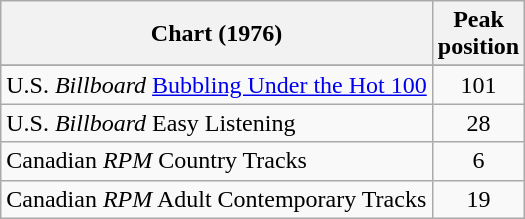<table class="wikitable sortable">
<tr>
<th align="left">Chart (1976)</th>
<th align="center">Peak<br>position</th>
</tr>
<tr>
</tr>
<tr>
<td align="left">U.S. <em>Billboard</em> <a href='#'>Bubbling Under the Hot 100</a></td>
<td align="center">101</td>
</tr>
<tr>
<td align="left">U.S. <em>Billboard</em> Easy Listening</td>
<td align="center">28</td>
</tr>
<tr>
<td align="left">Canadian <em>RPM</em> Country Tracks</td>
<td align="center">6</td>
</tr>
<tr>
<td align="left">Canadian <em>RPM</em> Adult Contemporary Tracks</td>
<td align="center">19</td>
</tr>
</table>
